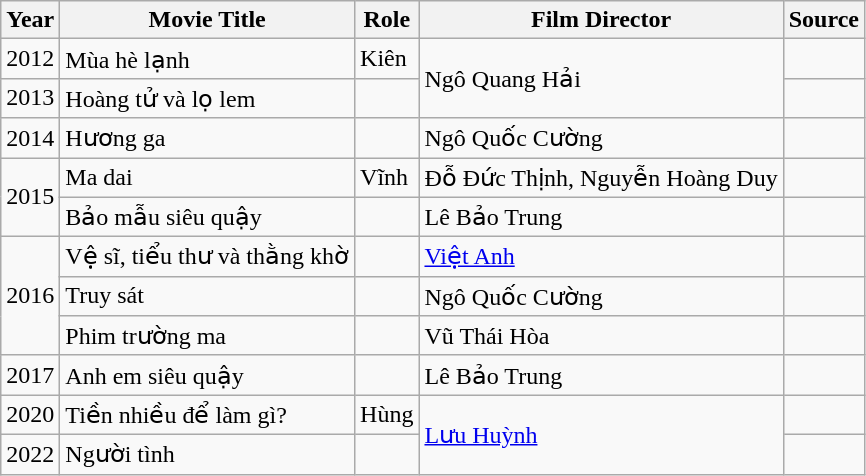<table class="wikitable">
<tr>
<th>Year</th>
<th>Movie Title</th>
<th>Role</th>
<th>Film Director</th>
<th>Source</th>
</tr>
<tr>
<td>2012</td>
<td>Mùa hè lạnh</td>
<td>Kiên</td>
<td rowspan="2">Ngô Quang Hải</td>
<td></td>
</tr>
<tr>
<td>2013</td>
<td>Hoàng tử và lọ lem</td>
<td></td>
<td></td>
</tr>
<tr>
<td>2014</td>
<td>Hương ga</td>
<td></td>
<td>Ngô Quốc Cường</td>
<td></td>
</tr>
<tr>
<td rowspan="2">2015</td>
<td>Ma dai</td>
<td>Vĩnh</td>
<td>Đỗ Đức Thịnh, Nguyễn Hoàng Duy</td>
<td></td>
</tr>
<tr>
<td>Bảo mẫu siêu quậy</td>
<td></td>
<td>Lê Bảo Trung</td>
<td></td>
</tr>
<tr>
<td rowspan="3">2016</td>
<td>Vệ sĩ, tiểu thư và thằng khờ</td>
<td></td>
<td><a href='#'>Việt Anh</a></td>
<td></td>
</tr>
<tr>
<td>Truy sát</td>
<td></td>
<td>Ngô Quốc Cường</td>
<td></td>
</tr>
<tr>
<td>Phim trường ma</td>
<td></td>
<td>Vũ Thái Hòa</td>
<td></td>
</tr>
<tr>
<td>2017</td>
<td>Anh em siêu quậy</td>
<td></td>
<td>Lê Bảo Trung</td>
<td></td>
</tr>
<tr>
<td>2020</td>
<td>Tiền nhiều để làm gì?</td>
<td>Hùng</td>
<td rowspan="2"><a href='#'>Lưu Huỳnh</a></td>
<td></td>
</tr>
<tr>
<td>2022</td>
<td>Người tình</td>
<td></td>
<td></td>
</tr>
</table>
